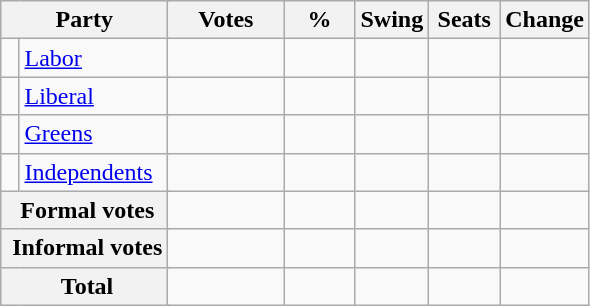<table class="wikitable" style="text-align:right; margin-bottom:0">
<tr>
<th style="width:10px" colspan=3>Party</th>
<th style="width:70px;">Votes</th>
<th style="width:40px;">%</th>
<th style="width:40px;">Swing</th>
<th style="width:40px;">Seats</th>
<th style="width:40px;">Change</th>
</tr>
<tr>
<td> </td>
<td style="text-align:left;" colspan="2"><a href='#'>Labor</a></td>
<td></td>
<td></td>
<td></td>
<td></td>
<td></td>
</tr>
<tr>
<td> </td>
<td style="text-align:left;" colspan="2"><a href='#'>Liberal</a></td>
<td></td>
<td></td>
<td></td>
<td></td>
<td></td>
</tr>
<tr>
<td> </td>
<td style="text-align:left;" colspan="2"><a href='#'>Greens</a></td>
<td></td>
<td></td>
<td></td>
<td></td>
<td></td>
</tr>
<tr>
<td> </td>
<td style="text-align:left;" colspan="2"><a href='#'>Independents</a></td>
<td></td>
<td></td>
<td></td>
<td></td>
<td></td>
</tr>
<tr>
<th colspan="3" rowspan="1"> Formal votes</th>
<td></td>
<td></td>
<td></td>
<td></td>
<td></td>
</tr>
<tr>
<th colspan="3" rowspan="1"> Informal votes</th>
<td></td>
<td></td>
<td></td>
<td></td>
<td></td>
</tr>
<tr>
<th colspan="3" rowspan="1"> <strong>Total </strong></th>
<td></td>
<td></td>
<td></td>
<td></td>
<td></td>
</tr>
</table>
